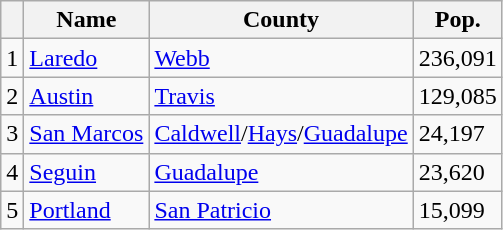<table class="wikitable sortable">
<tr>
<th></th>
<th>Name</th>
<th>County</th>
<th>Pop.</th>
</tr>
<tr>
<td>1</td>
<td><a href='#'>Laredo</a></td>
<td><a href='#'>Webb</a></td>
<td>236,091</td>
</tr>
<tr>
<td>2</td>
<td><a href='#'>Austin</a></td>
<td><a href='#'>Travis</a></td>
<td>129,085</td>
</tr>
<tr>
<td>3</td>
<td><a href='#'>San Marcos</a></td>
<td><a href='#'>Caldwell</a>/<a href='#'>Hays</a>/<a href='#'>Guadalupe</a></td>
<td>24,197</td>
</tr>
<tr>
<td>4</td>
<td><a href='#'>Seguin</a></td>
<td><a href='#'>Guadalupe</a></td>
<td>23,620</td>
</tr>
<tr>
<td>5</td>
<td><a href='#'>Portland</a></td>
<td><a href='#'>San Patricio</a></td>
<td>15,099</td>
</tr>
</table>
